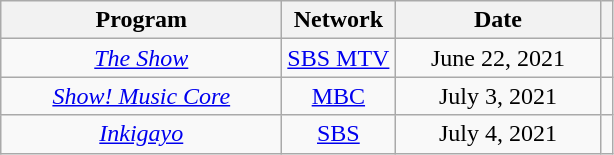<table class="wikitable" style="text-align:center">
<tr>
<th style="width:180px;">Program</th>
<th>Network</th>
<th style="width:130px;">Date</th>
<th class="unsortable"></th>
</tr>
<tr>
<td><em><a href='#'>The Show</a></em></td>
<td><a href='#'>SBS MTV</a></td>
<td>June 22, 2021</td>
<td></td>
</tr>
<tr>
<td><em><a href='#'>Show! Music Core</a></em></td>
<td><a href='#'>MBC</a></td>
<td>July 3, 2021</td>
<td></td>
</tr>
<tr>
<td><em><a href='#'>Inkigayo</a></em></td>
<td><a href='#'>SBS</a></td>
<td>July 4, 2021</td>
<td></td>
</tr>
</table>
